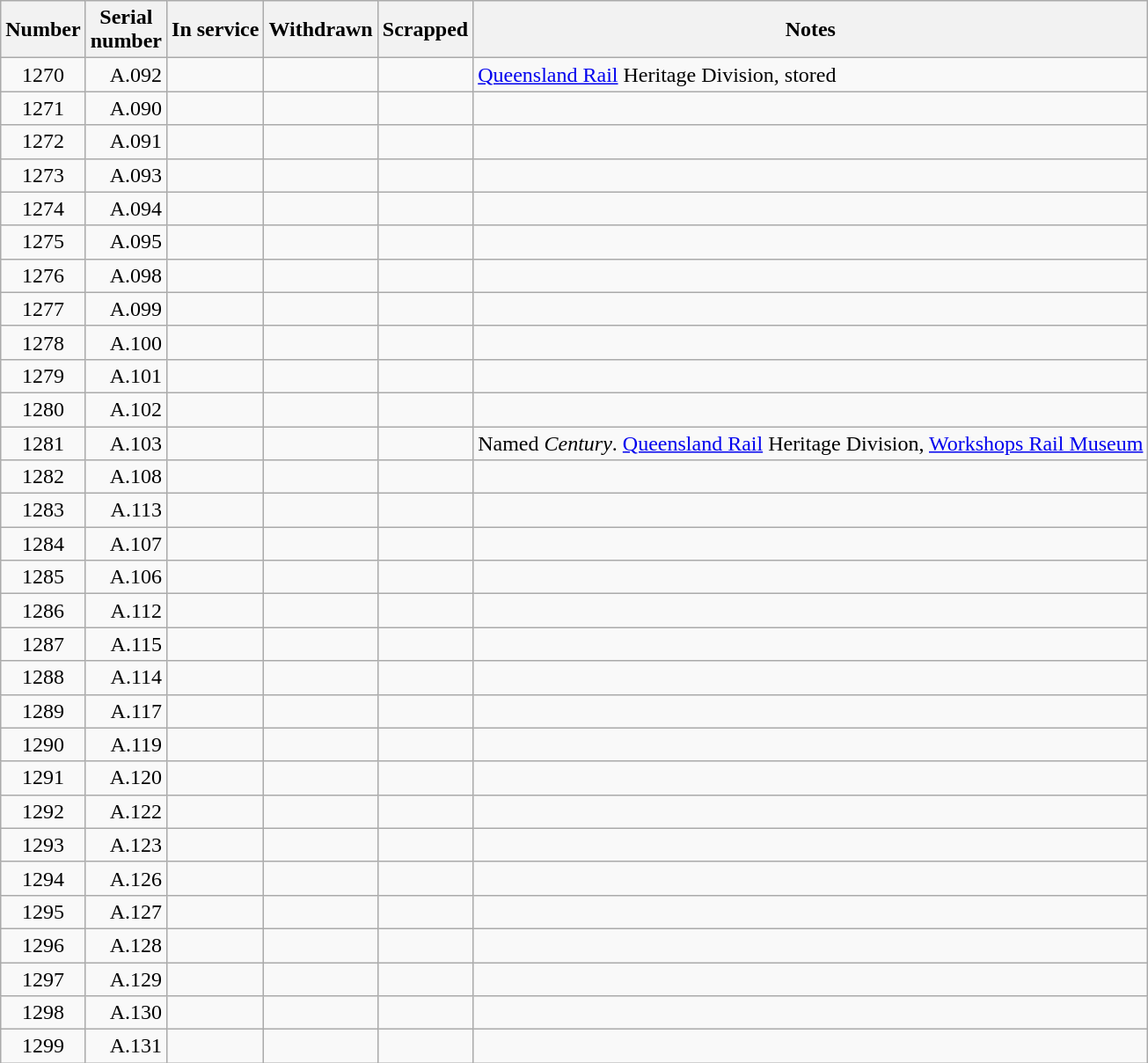<table class="wikitable sortable">
<tr>
<th>Number</th>
<th>Serial<br>number</th>
<th>In service</th>
<th>Withdrawn</th>
<th>Scrapped</th>
<th>Notes</th>
</tr>
<tr>
<td align="center">1270</td>
<td align="right">A.092</td>
<td align="right"></td>
<td align="right"></td>
<td></td>
<td><a href='#'>Queensland Rail</a> Heritage Division, stored</td>
</tr>
<tr>
<td align="center">1271</td>
<td align="right">A.090</td>
<td align="right"></td>
<td align="right"></td>
<td align="right"></td>
<td></td>
</tr>
<tr>
<td align="center">1272</td>
<td align="right">A.091</td>
<td align="right"></td>
<td align="right"></td>
<td align="right"></td>
<td></td>
</tr>
<tr>
<td align="center">1273</td>
<td align="right">A.093</td>
<td align="right"></td>
<td align="right"></td>
<td align="right"></td>
<td></td>
</tr>
<tr>
<td align="center">1274</td>
<td align="right">A.094</td>
<td align="right"></td>
<td align="right"></td>
<td align="right"></td>
<td></td>
</tr>
<tr>
<td align="center">1275</td>
<td align="right">A.095</td>
<td align="right"></td>
<td align="right"></td>
<td align="right"></td>
<td></td>
</tr>
<tr>
<td align="center">1276</td>
<td align="right">A.098</td>
<td align="right"></td>
<td align="right"></td>
<td align="right"></td>
<td></td>
</tr>
<tr>
<td align="center">1277</td>
<td align="right">A.099</td>
<td align="right"></td>
<td align="right"></td>
<td align="right"></td>
<td></td>
</tr>
<tr>
<td align="center">1278</td>
<td align="right">A.100</td>
<td align="right"></td>
<td align="right"></td>
<td align="right"></td>
<td></td>
</tr>
<tr>
<td align="center">1279</td>
<td align="right">A.101</td>
<td align="right"></td>
<td align="right"></td>
<td align="right"></td>
<td></td>
</tr>
<tr>
<td align="center">1280</td>
<td align="right">A.102</td>
<td align="right"></td>
<td align="right"></td>
<td align="right"></td>
<td></td>
</tr>
<tr>
<td align="center">1281</td>
<td align="right">A.103</td>
<td align="right"></td>
<td align="right"></td>
<td></td>
<td>Named <em>Century</em>. <a href='#'>Queensland Rail</a> Heritage Division, <a href='#'>Workshops Rail Museum</a></td>
</tr>
<tr>
<td align="center">1282</td>
<td align="right">A.108</td>
<td align="right"></td>
<td align="right"></td>
<td align="right"></td>
<td></td>
</tr>
<tr>
<td align="center">1283</td>
<td align="right">A.113</td>
<td align="right"></td>
<td align="right"></td>
<td align="right"></td>
<td></td>
</tr>
<tr>
<td align="center">1284</td>
<td align="right">A.107</td>
<td align="right"></td>
<td align="right"></td>
<td align="right"></td>
<td></td>
</tr>
<tr>
<td align="center">1285</td>
<td align="right">A.106</td>
<td align="right"></td>
<td align="right"></td>
<td align="right"></td>
<td></td>
</tr>
<tr>
<td align="center">1286</td>
<td align="right">A.112</td>
<td align="right"></td>
<td align="right"></td>
<td align="right"></td>
<td></td>
</tr>
<tr>
<td align="center">1287</td>
<td align="right">A.115</td>
<td align="right"></td>
<td align="right"></td>
<td align="right"></td>
<td></td>
</tr>
<tr>
<td align="center">1288</td>
<td align="right">A.114</td>
<td align="right"></td>
<td align="right"></td>
<td align="right"></td>
<td></td>
</tr>
<tr>
<td align="center">1289</td>
<td align="right">A.117</td>
<td align="right"></td>
<td align="right"></td>
<td align="right"></td>
<td></td>
</tr>
<tr>
<td align="center">1290</td>
<td align="right">A.119</td>
<td align="right"></td>
<td align="right"></td>
<td align="right"></td>
<td></td>
</tr>
<tr>
<td align="center">1291</td>
<td align="right">A.120</td>
<td align="right"></td>
<td align="right"></td>
<td align="right"></td>
<td></td>
</tr>
<tr>
<td align="center">1292</td>
<td align="right">A.122</td>
<td align="right"></td>
<td align="right"></td>
<td align="right"></td>
<td></td>
</tr>
<tr>
<td align="center">1293</td>
<td align="right">A.123</td>
<td align="right"></td>
<td align="right"></td>
<td align="right"></td>
<td></td>
</tr>
<tr>
<td align="center">1294</td>
<td align="right">A.126</td>
<td align="right"></td>
<td align="right"></td>
<td align="right"></td>
<td></td>
</tr>
<tr>
<td align="center">1295</td>
<td align="right">A.127</td>
<td align="right"></td>
<td align="right"></td>
<td align="right"></td>
<td></td>
</tr>
<tr>
<td align="center">1296</td>
<td align="right">A.128</td>
<td align="right"></td>
<td align="right"></td>
<td align="right"></td>
<td></td>
</tr>
<tr>
<td align="center">1297</td>
<td align="right">A.129</td>
<td align="right"></td>
<td align="right"></td>
<td align="right"></td>
<td></td>
</tr>
<tr>
<td align="center">1298</td>
<td align="right">A.130</td>
<td align="right"></td>
<td align="right"></td>
<td align="right"></td>
<td></td>
</tr>
<tr>
<td align="center">1299</td>
<td align="right">A.131</td>
<td align="right"></td>
<td align="right"></td>
<td align="right"></td>
<td></td>
</tr>
</table>
